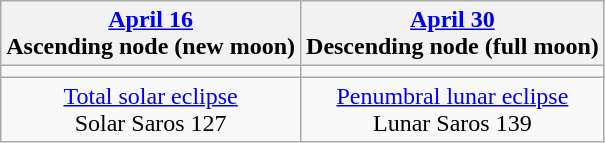<table class="wikitable">
<tr>
<th><a href='#'>April 16</a><br>Ascending node (new moon)<br></th>
<th><a href='#'>April 30</a><br>Descending node (full moon)<br></th>
</tr>
<tr>
<td></td>
<td></td>
</tr>
<tr align=center>
<td><a href='#'>Total solar eclipse</a><br>Solar Saros 127</td>
<td><a href='#'>Penumbral lunar eclipse</a><br>Lunar Saros 139</td>
</tr>
</table>
